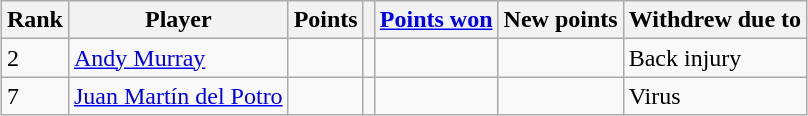<table class="wikitable sortable" style="margin:1em auto;">
<tr>
<th>Rank</th>
<th>Player</th>
<th>Points</th>
<th></th>
<th><a href='#'>Points won</a></th>
<th>New points</th>
<th>Withdrew due to</th>
</tr>
<tr>
<td>2</td>
<td> <a href='#'>Andy Murray</a></td>
<td></td>
<td></td>
<td></td>
<td></td>
<td>Back injury</td>
</tr>
<tr>
<td>7</td>
<td> <a href='#'>Juan Martín del Potro</a></td>
<td></td>
<td></td>
<td></td>
<td></td>
<td>Virus</td>
</tr>
</table>
